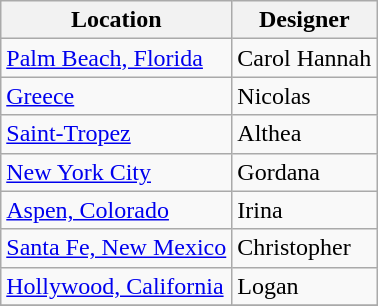<table class="wikitable">
<tr>
<th>Location</th>
<th>Designer</th>
</tr>
<tr>
<td><a href='#'>Palm Beach, Florida</a></td>
<td>Carol Hannah</td>
</tr>
<tr>
<td><a href='#'>Greece</a></td>
<td>Nicolas</td>
</tr>
<tr>
<td><a href='#'>Saint-Tropez</a></td>
<td>Althea</td>
</tr>
<tr>
<td><a href='#'>New York City</a></td>
<td>Gordana</td>
</tr>
<tr>
<td><a href='#'>Aspen, Colorado</a></td>
<td>Irina</td>
</tr>
<tr>
<td><a href='#'>Santa Fe, New Mexico</a></td>
<td>Christopher</td>
</tr>
<tr>
<td><a href='#'>Hollywood, California</a></td>
<td>Logan</td>
</tr>
<tr>
</tr>
</table>
